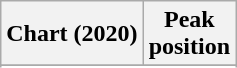<table class="wikitable plainrowheaders">
<tr>
<th>Chart (2020)</th>
<th>Peak<br>position</th>
</tr>
<tr>
</tr>
<tr>
</tr>
</table>
